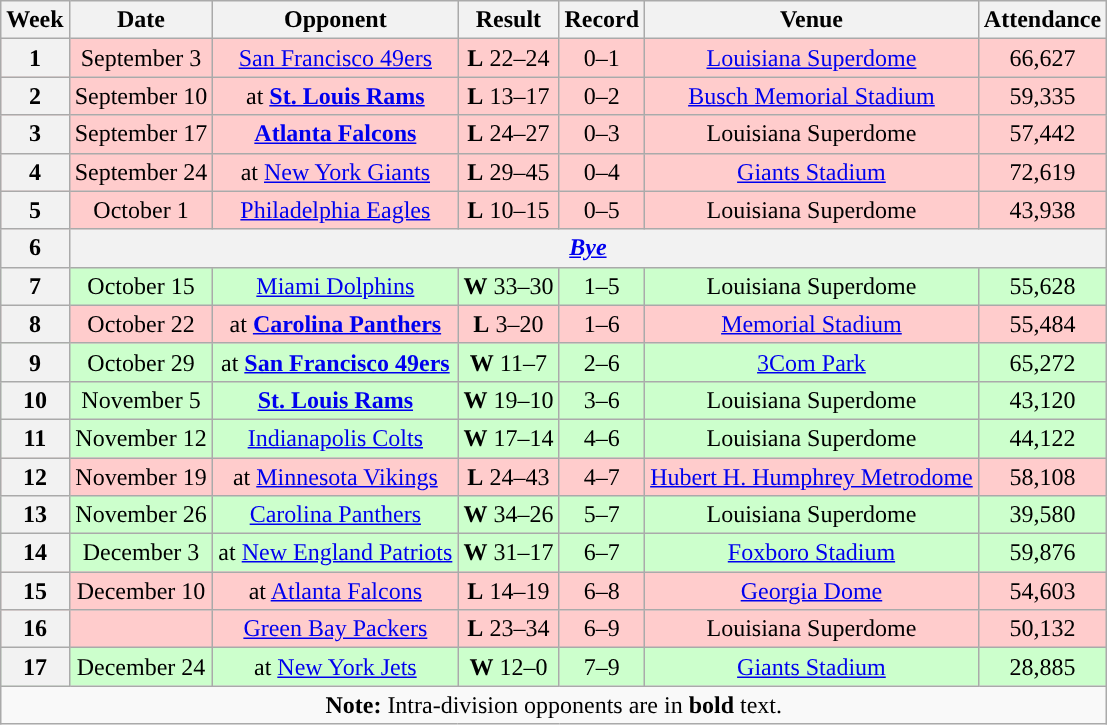<table class="wikitable"  style="text-align: center;">
<tr>
<th>Week</th>
<th>Date</th>
<th>Opponent</th>
<th>Result</th>
<th>Record</th>
<th>Venue</th>
<th>Attendance</th>
</tr>
<tr style="background:#fcc">
<th>1</th>
<td>September 3</td>
<td><a href='#'>San Francisco 49ers</a></td>
<td><strong>L</strong> 22–24</td>
<td>0–1</td>
<td><a href='#'>Louisiana Superdome</a></td>
<td>66,627</td>
</tr>
<tr style="background:#fcc">
<th>2</th>
<td>September 10</td>
<td>at <strong><a href='#'>St. Louis Rams</a></strong></td>
<td><strong>L</strong> 13–17</td>
<td>0–2</td>
<td><a href='#'>Busch Memorial Stadium</a></td>
<td>59,335</td>
</tr>
<tr style="background:#fcc">
<th>3</th>
<td>September 17</td>
<td><strong><a href='#'>Atlanta Falcons</a></strong></td>
<td><strong>L</strong> 24–27 </td>
<td>0–3</td>
<td>Louisiana Superdome</td>
<td>57,442</td>
</tr>
<tr style="background:#fcc">
<th>4</th>
<td>September 24</td>
<td>at <a href='#'>New York Giants</a></td>
<td><strong>L</strong> 29–45</td>
<td>0–4</td>
<td><a href='#'>Giants Stadium</a></td>
<td>72,619</td>
</tr>
<tr style="background:#fcc">
<th>5</th>
<td>October 1</td>
<td><a href='#'>Philadelphia Eagles</a></td>
<td><strong>L</strong> 10–15</td>
<td>0–5</td>
<td>Louisiana Superdome</td>
<td>43,938</td>
</tr>
<tr>
<th>6</th>
<th colspan="6"><em><a href='#'>Bye</a></em></th>
</tr>
<tr style="background:#cfc">
<th>7</th>
<td>October 15</td>
<td><a href='#'>Miami Dolphins</a></td>
<td><strong>W</strong> 33–30</td>
<td>1–5</td>
<td>Louisiana Superdome</td>
<td>55,628</td>
</tr>
<tr style="background:#fcc">
<th>8</th>
<td>October 22</td>
<td>at <strong><a href='#'>Carolina Panthers</a></strong></td>
<td><strong>L</strong> 3–20</td>
<td>1–6</td>
<td><a href='#'>Memorial Stadium</a></td>
<td>55,484</td>
</tr>
<tr style="background:#cfc">
<th>9</th>
<td>October 29</td>
<td>at <strong><a href='#'>San Francisco 49ers</a></strong></td>
<td><strong>W</strong> 11–7</td>
<td>2–6</td>
<td><a href='#'>3Com Park</a></td>
<td>65,272</td>
</tr>
<tr style="background:#cfc">
<th>10</th>
<td>November 5</td>
<td><strong><a href='#'>St. Louis Rams</a></strong></td>
<td><strong>W</strong> 19–10</td>
<td>3–6</td>
<td>Louisiana Superdome</td>
<td>43,120</td>
</tr>
<tr style="background:#cfc">
<th>11</th>
<td>November 12</td>
<td><a href='#'>Indianapolis Colts</a></td>
<td><strong>W</strong> 17–14</td>
<td>4–6</td>
<td>Louisiana Superdome</td>
<td>44,122</td>
</tr>
<tr style="background:#fcc">
<th>12</th>
<td>November 19</td>
<td>at <a href='#'>Minnesota Vikings</a></td>
<td><strong>L</strong> 24–43</td>
<td>4–7</td>
<td><a href='#'>Hubert H. Humphrey Metrodome</a></td>
<td>58,108</td>
</tr>
<tr style="background:#cfc">
<th>13</th>
<td>November 26</td>
<td><a href='#'>Carolina Panthers</a></td>
<td><strong>W</strong> 34–26</td>
<td>5–7</td>
<td>Louisiana Superdome</td>
<td>39,580</td>
</tr>
<tr style="background:#cfc">
<th>14</th>
<td>December 3</td>
<td>at <a href='#'>New England Patriots</a></td>
<td><strong>W</strong> 31–17</td>
<td>6–7</td>
<td><a href='#'>Foxboro Stadium</a></td>
<td>59,876</td>
</tr>
<tr style="background:#fcc">
<th>15</th>
<td>December 10</td>
<td>at <a href='#'>Atlanta Falcons</a></td>
<td><strong>L</strong> 14–19</td>
<td>6–8</td>
<td><a href='#'>Georgia Dome</a></td>
<td>54,603</td>
</tr>
<tr style="background:#fcc">
<th>16</th>
<td></td>
<td><a href='#'>Green Bay Packers</a></td>
<td><strong>L</strong> 23–34</td>
<td>6–9</td>
<td>Louisiana Superdome</td>
<td>50,132</td>
</tr>
<tr style="background:#cfc">
<th>17</th>
<td>December 24</td>
<td>at <a href='#'>New York Jets</a></td>
<td><strong>W</strong> 12–0</td>
<td>7–9</td>
<td><a href='#'>Giants Stadium</a></td>
<td>28,885</td>
</tr>
<tr>
<td colspan="7"><strong>Note:</strong> Intra-division opponents are in <strong>bold</strong> text.</td>
</tr>
</table>
